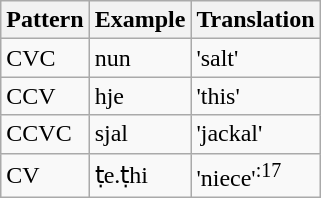<table class="wikitable">
<tr>
<th>Pattern</th>
<th>Example</th>
<th>Translation</th>
</tr>
<tr>
<td>CVC</td>
<td>nun</td>
<td>'salt'</td>
</tr>
<tr>
<td>CCV</td>
<td>hje</td>
<td>'this'</td>
</tr>
<tr>
<td>CCVC</td>
<td>sjal</td>
<td>'jackal'</td>
</tr>
<tr>
<td>CV</td>
<td>ṭe.ṭhi</td>
<td>'niece'<sup>:17</sup></td>
</tr>
</table>
